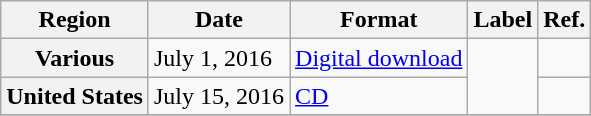<table class="wikitable plainrowheaders">
<tr>
<th>Region</th>
<th>Date</th>
<th>Format</th>
<th>Label</th>
<th>Ref.</th>
</tr>
<tr>
<th scope="row" rowspan="1">Various </th>
<td rowspan="1">July 1, 2016</td>
<td rowspan="1"><a href='#'>Digital download</a></td>
<td rowspan="2"></td>
<td><br></td>
</tr>
<tr>
<th scope="row" rowspan="1">United States</th>
<td rowspan="1">July 15, 2016 </td>
<td rowspan="1"><a href='#'>CD</a></td>
<td><br></td>
</tr>
<tr>
</tr>
</table>
